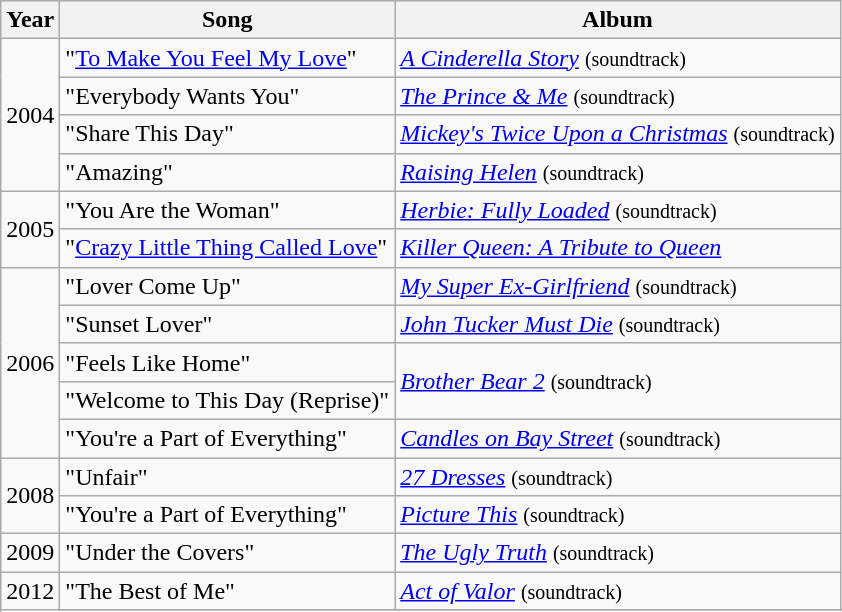<table class="wikitable">
<tr>
<th>Year</th>
<th>Song</th>
<th>Album</th>
</tr>
<tr>
<td rowspan=4>2004</td>
<td>"<a href='#'>To Make You Feel My Love</a>"</td>
<td><em><a href='#'>A Cinderella Story</a></em> <small>(soundtrack)</small></td>
</tr>
<tr>
<td>"Everybody Wants You"</td>
<td><em><a href='#'>The Prince & Me</a></em> <small>(soundtrack)</small></td>
</tr>
<tr>
<td>"Share This Day"</td>
<td><em><a href='#'>Mickey's Twice Upon a Christmas</a></em> <small>(soundtrack)</small></td>
</tr>
<tr>
<td>"Amazing"</td>
<td><em><a href='#'>Raising Helen</a></em> <small>(soundtrack)</small></td>
</tr>
<tr>
<td rowspan=2>2005</td>
<td>"You Are the Woman"</td>
<td><em><a href='#'>Herbie: Fully Loaded</a></em> <small>(soundtrack)</small></td>
</tr>
<tr>
<td>"<a href='#'>Crazy Little Thing Called Love</a>"</td>
<td><em><a href='#'>Killer Queen: A Tribute to Queen</a></em></td>
</tr>
<tr>
<td rowspan=5>2006</td>
<td>"Lover Come Up"</td>
<td><em><a href='#'>My Super Ex-Girlfriend</a></em> <small>(soundtrack)</small></td>
</tr>
<tr>
<td>"Sunset Lover"</td>
<td><em><a href='#'>John Tucker Must Die</a></em> <small>(soundtrack)</small></td>
</tr>
<tr>
<td>"Feels Like Home"</td>
<td rowspan=2><em><a href='#'>Brother Bear 2</a></em>  <small>(soundtrack)</small></td>
</tr>
<tr>
<td>"Welcome to This Day (Reprise)"</td>
</tr>
<tr>
<td>"You're a Part of Everything"</td>
<td><em><a href='#'>Candles on Bay Street</a></em> <small>(soundtrack)</small></td>
</tr>
<tr>
<td rowspan=2>2008</td>
<td>"Unfair"</td>
<td><em><a href='#'>27 Dresses</a></em> <small>(soundtrack)</small></td>
</tr>
<tr>
<td>"You're a Part of Everything"</td>
<td><em><a href='#'>Picture This</a></em> <small>(soundtrack)</small></td>
</tr>
<tr>
<td>2009</td>
<td>"Under the Covers"</td>
<td><em><a href='#'>The Ugly Truth</a></em> <small>(soundtrack)</small></td>
</tr>
<tr>
<td rowspan=2>2012</td>
<td>"The Best of Me"</td>
<td><em><a href='#'>Act of Valor</a></em> <small>(soundtrack)</small></td>
</tr>
<tr>
</tr>
</table>
